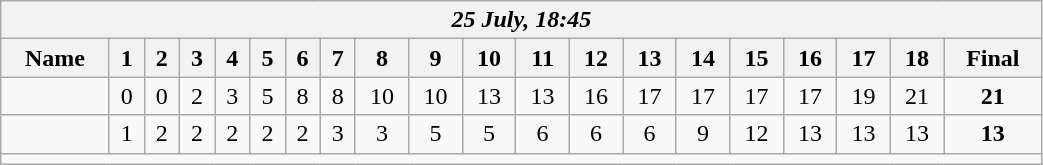<table class=wikitable style="text-align:center; width: 55%">
<tr>
<th colspan=20><em>25 July, 18:45</em></th>
</tr>
<tr>
<th>Name</th>
<th>1</th>
<th>2</th>
<th>3</th>
<th>4</th>
<th>5</th>
<th>6</th>
<th>7</th>
<th>8</th>
<th>9</th>
<th>10</th>
<th>11</th>
<th>12</th>
<th>13</th>
<th>14</th>
<th>15</th>
<th>16</th>
<th>17</th>
<th>18</th>
<th>Final</th>
</tr>
<tr>
<td align=left><strong></strong></td>
<td>0</td>
<td>0</td>
<td>2</td>
<td>3</td>
<td>5</td>
<td>8</td>
<td>8</td>
<td>10</td>
<td>10</td>
<td>13</td>
<td>13</td>
<td>16</td>
<td>17</td>
<td>17</td>
<td>17</td>
<td>17</td>
<td>19</td>
<td>21</td>
<td><strong>21</strong></td>
</tr>
<tr>
<td align=left></td>
<td>1</td>
<td>2</td>
<td>2</td>
<td>2</td>
<td>2</td>
<td>2</td>
<td>3</td>
<td>3</td>
<td>5</td>
<td>5</td>
<td>6</td>
<td>6</td>
<td>6</td>
<td>9</td>
<td>12</td>
<td>13</td>
<td>13</td>
<td>13</td>
<td><strong>13</strong></td>
</tr>
<tr>
<td colspan=20></td>
</tr>
</table>
